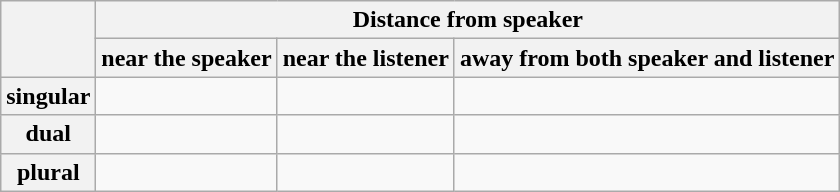<table class="wikitable">
<tr>
<th rowspan=2></th>
<th colspan=3>Distance from speaker</th>
</tr>
<tr>
<th>near the speaker</th>
<th>near the listener</th>
<th>away from both speaker and listener</th>
</tr>
<tr>
<th>singular</th>
<td></td>
<td></td>
<td></td>
</tr>
<tr>
<th>dual</th>
<td></td>
<td></td>
<td></td>
</tr>
<tr>
<th>plural</th>
<td></td>
<td></td>
<td></td>
</tr>
</table>
